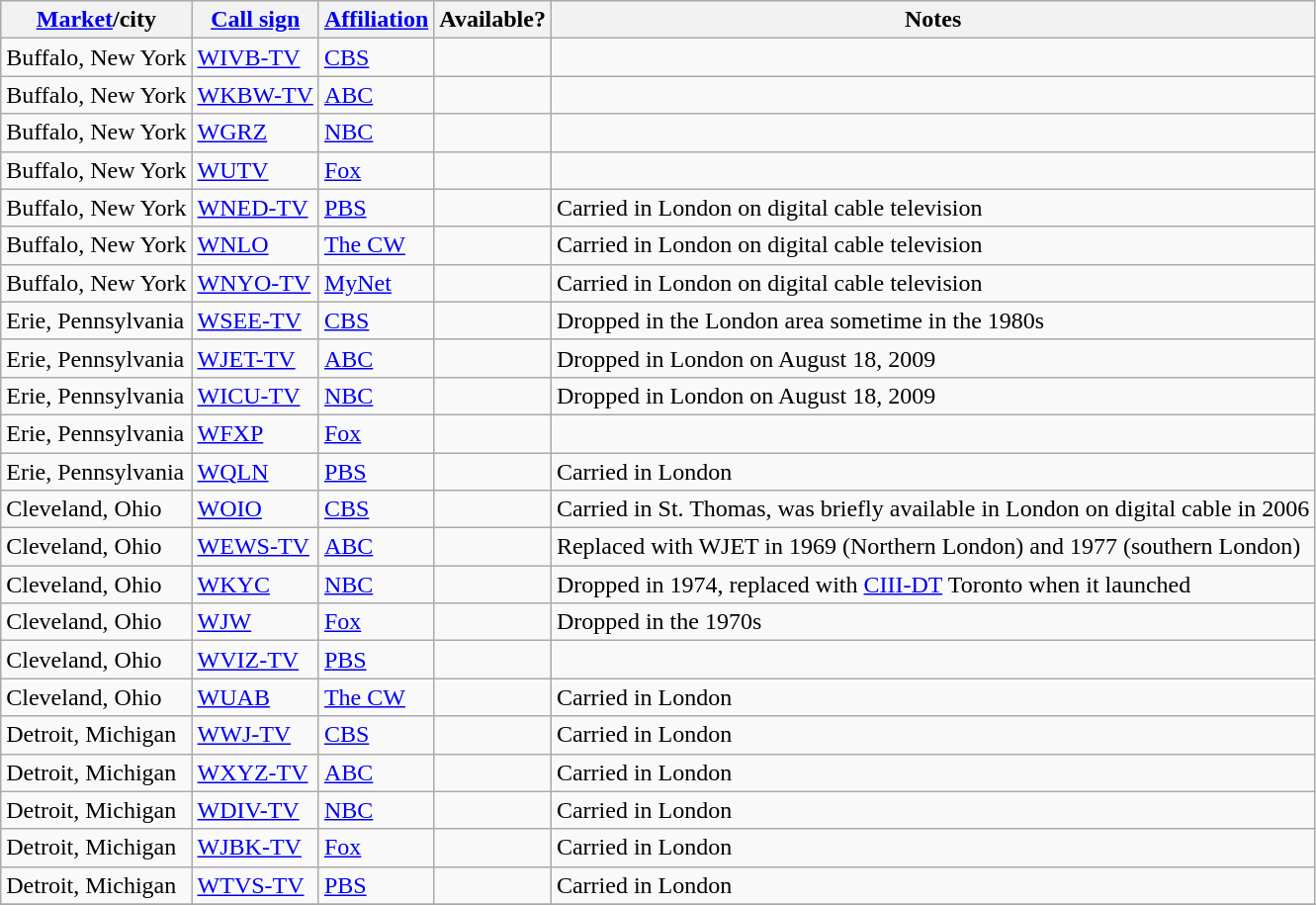<table class="wikitable sortable">
<tr>
<th><a href='#'>Market</a>/city</th>
<th><a href='#'>Call sign</a></th>
<th><a href='#'>Affiliation</a></th>
<th>Available?</th>
<th>Notes</th>
</tr>
<tr>
<td>Buffalo, New York</td>
<td><a href='#'>WIVB-TV</a></td>
<td><a href='#'>CBS</a></td>
<td></td>
<td></td>
</tr>
<tr>
<td>Buffalo, New York</td>
<td><a href='#'>WKBW-TV</a></td>
<td><a href='#'>ABC</a></td>
<td></td>
<td></td>
</tr>
<tr>
<td>Buffalo, New York</td>
<td><a href='#'>WGRZ</a></td>
<td><a href='#'>NBC</a></td>
<td></td>
<td></td>
</tr>
<tr>
<td>Buffalo, New York</td>
<td><a href='#'>WUTV</a></td>
<td><a href='#'>Fox</a></td>
<td></td>
<td></td>
</tr>
<tr>
<td>Buffalo, New York</td>
<td><a href='#'>WNED-TV</a></td>
<td><a href='#'>PBS</a></td>
<td></td>
<td>Carried in London on digital cable television</td>
</tr>
<tr>
<td>Buffalo, New York</td>
<td><a href='#'>WNLO</a></td>
<td><a href='#'>The CW</a></td>
<td></td>
<td>Carried in London on digital cable television</td>
</tr>
<tr>
<td>Buffalo, New York</td>
<td><a href='#'>WNYO-TV</a></td>
<td><a href='#'>MyNet</a></td>
<td></td>
<td>Carried in London on digital cable television</td>
</tr>
<tr>
<td>Erie, Pennsylvania</td>
<td><a href='#'>WSEE-TV</a></td>
<td><a href='#'>CBS</a></td>
<td></td>
<td>Dropped in the London area sometime in the 1980s</td>
</tr>
<tr>
<td>Erie, Pennsylvania</td>
<td><a href='#'>WJET-TV</a></td>
<td><a href='#'>ABC</a></td>
<td></td>
<td>Dropped in London on August 18, 2009</td>
</tr>
<tr>
<td>Erie, Pennsylvania</td>
<td><a href='#'>WICU-TV</a></td>
<td><a href='#'>NBC</a></td>
<td></td>
<td>Dropped in London on August 18, 2009</td>
</tr>
<tr>
<td>Erie, Pennsylvania</td>
<td><a href='#'>WFXP</a></td>
<td><a href='#'>Fox</a></td>
<td></td>
<td></td>
</tr>
<tr>
<td>Erie, Pennsylvania</td>
<td><a href='#'>WQLN</a></td>
<td><a href='#'>PBS</a></td>
<td></td>
<td>Carried in London</td>
</tr>
<tr>
<td>Cleveland, Ohio</td>
<td><a href='#'>WOIO</a></td>
<td><a href='#'>CBS</a></td>
<td></td>
<td>Carried in St. Thomas, was briefly available in London on digital cable in 2006</td>
</tr>
<tr>
<td>Cleveland, Ohio</td>
<td><a href='#'>WEWS-TV</a></td>
<td><a href='#'>ABC</a></td>
<td></td>
<td>Replaced with WJET in 1969 (Northern London) and 1977 (southern London)</td>
</tr>
<tr>
<td>Cleveland, Ohio</td>
<td><a href='#'>WKYC</a></td>
<td><a href='#'>NBC</a></td>
<td></td>
<td>Dropped in 1974, replaced with <a href='#'>CIII-DT</a> Toronto when it launched</td>
</tr>
<tr>
<td>Cleveland, Ohio</td>
<td><a href='#'>WJW</a></td>
<td><a href='#'>Fox</a></td>
<td></td>
<td>Dropped in the 1970s</td>
</tr>
<tr>
<td>Cleveland, Ohio</td>
<td><a href='#'>WVIZ-TV</a></td>
<td><a href='#'>PBS</a></td>
<td></td>
<td></td>
</tr>
<tr>
<td>Cleveland, Ohio</td>
<td><a href='#'>WUAB</a></td>
<td><a href='#'>The CW</a></td>
<td></td>
<td>Carried in London</td>
</tr>
<tr>
<td>Detroit, Michigan</td>
<td><a href='#'>WWJ-TV</a></td>
<td><a href='#'>CBS</a></td>
<td></td>
<td>Carried in London</td>
</tr>
<tr>
<td>Detroit, Michigan</td>
<td><a href='#'>WXYZ-TV</a></td>
<td><a href='#'>ABC</a></td>
<td></td>
<td>Carried in London</td>
</tr>
<tr>
<td>Detroit, Michigan</td>
<td><a href='#'>WDIV-TV</a></td>
<td><a href='#'>NBC</a></td>
<td></td>
<td>Carried in London</td>
</tr>
<tr>
<td>Detroit, Michigan</td>
<td><a href='#'>WJBK-TV</a></td>
<td><a href='#'>Fox</a></td>
<td></td>
<td>Carried in London</td>
</tr>
<tr>
<td>Detroit, Michigan</td>
<td><a href='#'>WTVS-TV</a></td>
<td><a href='#'>PBS</a></td>
<td></td>
<td>Carried in London</td>
</tr>
<tr>
</tr>
</table>
